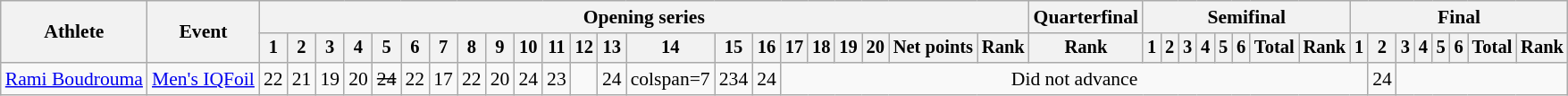<table class="wikitable" style="font-size:90%">
<tr>
<th rowspan=2>Athlete</th>
<th rowspan=2>Event</th>
<th colspan=22>Opening series</th>
<th>Quarterfinal</th>
<th colspan=8>Semifinal</th>
<th colspan=8>Final</th>
</tr>
<tr style=font-size:95%>
<th>1</th>
<th>2</th>
<th>3</th>
<th>4</th>
<th>5</th>
<th>6</th>
<th>7</th>
<th>8</th>
<th>9</th>
<th>10</th>
<th>11</th>
<th>12</th>
<th>13</th>
<th>14</th>
<th>15</th>
<th>16</th>
<th>17</th>
<th>18</th>
<th>19</th>
<th>20</th>
<th>Net points</th>
<th>Rank</th>
<th>Rank</th>
<th>1</th>
<th>2</th>
<th>3</th>
<th>4</th>
<th>5</th>
<th>6</th>
<th>Total</th>
<th>Rank</th>
<th>1</th>
<th>2</th>
<th>3</th>
<th>4</th>
<th>5</th>
<th>6</th>
<th>Total</th>
<th>Rank</th>
</tr>
<tr align=center>
<td align=left><a href='#'>Rami Boudrouma</a></td>
<td align=left><a href='#'>Men's IQFoil</a></td>
<td>22</td>
<td>21</td>
<td>19</td>
<td>20</td>
<td><s>24</s></td>
<td>22</td>
<td>17</td>
<td>22</td>
<td>20</td>
<td>24</td>
<td>23</td>
<td></td>
<td>24</td>
<td>colspan=7 </td>
<td>234</td>
<td>24</td>
<td Colspan=16>Did not advance</td>
<td>24</td>
</tr>
</table>
